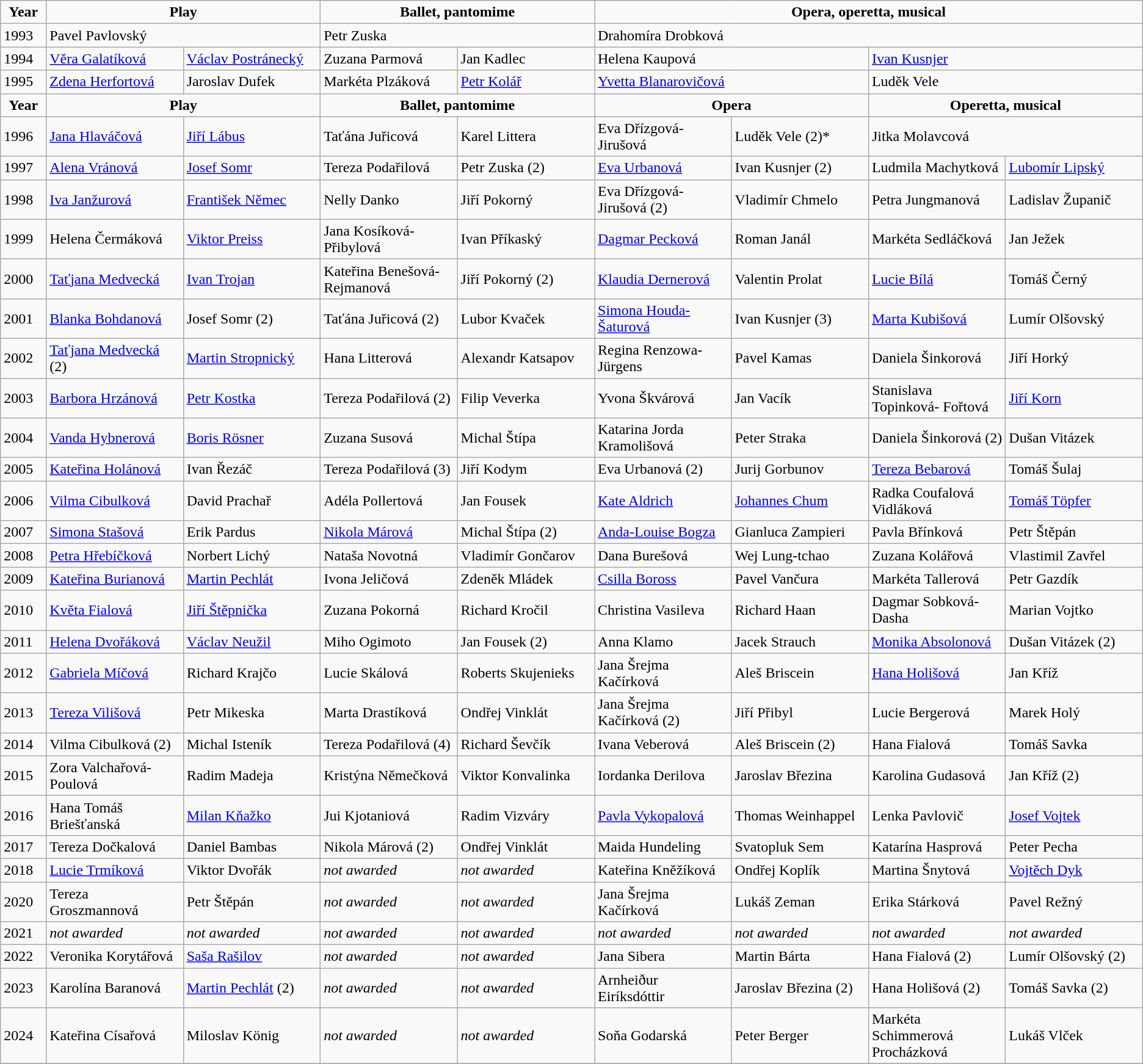<table class="wikitable">
<tr>
<td align = "center"><strong>Year</strong></td>
<td align = "center" colspan="2"><strong>Play</strong></td>
<td align = "center" colspan="2"><strong>Ballet, pantomime</strong></td>
<td align = "center" colspan="4"><strong>Opera, operetta, musical</strong></td>
</tr>
<tr>
<td>1993</td>
<td colspan="2">Pavel Pavlovský</td>
<td colspan="2">Petr Zuska</td>
<td colspan="4">Drahomíra Drobková</td>
</tr>
<tr>
<td>1994</td>
<td><a href='#'>Věra Galatíková</a></td>
<td><a href='#'>Václav Postránecký</a></td>
<td>Zuzana Parmová</td>
<td>Jan Kadlec</td>
<td colspan="2">Helena Kaupová</td>
<td colspan="2"><a href='#'>Ivan Kusnjer</a></td>
</tr>
<tr>
<td>1995</td>
<td><a href='#'>Zdena Herfortová</a></td>
<td>Jaroslav Dufek</td>
<td>Markéta Plzáková</td>
<td><a href='#'>Petr Kolář</a></td>
<td colspan="2"><a href='#'>Yvetta Blanarovičová</a></td>
<td colspan="2">Luděk Vele</td>
</tr>
<tr>
<td align = "center"><strong>Year</strong></td>
<td align = "center" colspan="2"><strong>Play</strong></td>
<td align = "center" colspan="2"><strong>Ballet, pantomime</strong></td>
<td align = "center" colspan="2"><strong>Opera</strong></td>
<td align = "center" colspan="2"><strong>Operetta, musical</strong></td>
</tr>
<tr>
<td>1996</td>
<td><a href='#'>Jana Hlaváčová</a></td>
<td><a href='#'>Jiří Lábus</a></td>
<td>Taťána Juřicová</td>
<td>Karel Littera</td>
<td>Eva Dřízgová-Jirušová</td>
<td>Luděk Vele (2)*</td>
<td colspan="2">Jitka Molavcová</td>
</tr>
<tr>
<td>1997</td>
<td width = "12%"><a href='#'>Alena Vránová</a></td>
<td width = "12%"><a href='#'>Josef Somr</a></td>
<td width = "12%">Tereza Podařilová</td>
<td width = "12%">Petr Zuska (2)</td>
<td width = "12%"><a href='#'>Eva Urbanová</a></td>
<td width = "12%">Ivan Kusnjer (2)</td>
<td width = "12%">Ludmila Machytková</td>
<td width = "12%"><a href='#'>Lubomír Lipský</a></td>
</tr>
<tr>
<td>1998</td>
<td><a href='#'>Iva Janžurová</a></td>
<td><a href='#'>František Němec</a></td>
<td>Nelly Danko</td>
<td>Jiří Pokorný</td>
<td>Eva Dřízgová-Jirušová (2)</td>
<td>Vladimír Chmelo</td>
<td>Petra Jungmanová</td>
<td>Ladislav Županič</td>
</tr>
<tr>
<td>1999</td>
<td>Helena Čermáková</td>
<td><a href='#'>Viktor Preiss</a></td>
<td>Jana Kosíková-Přibylová</td>
<td>Ivan Příkaský</td>
<td><a href='#'>Dagmar Pecková</a></td>
<td>Roman Janál</td>
<td>Markéta Sedláčková</td>
<td>Jan Ježek</td>
</tr>
<tr>
<td>2000</td>
<td><a href='#'>Taťjana Medvecká</a></td>
<td><a href='#'>Ivan Trojan</a></td>
<td>Kateřina Benešová- Rejmanová</td>
<td>Jiří Pokorný (2)</td>
<td><a href='#'>Klaudia Dernerová</a></td>
<td>Valentin Prolat</td>
<td><a href='#'>Lucie Bílá</a></td>
<td>Tomáš Černý</td>
</tr>
<tr>
<td>2001</td>
<td><a href='#'>Blanka Bohdanová</a></td>
<td>Josef Somr (2)</td>
<td>Taťána Juřicová (2)</td>
<td>Lubor Kvaček</td>
<td><a href='#'>Simona Houda-Šaturová</a></td>
<td>Ivan Kusnjer (3)</td>
<td><a href='#'>Marta Kubišová</a></td>
<td>Lumír Olšovský</td>
</tr>
<tr>
<td>2002</td>
<td><a href='#'>Taťjana Medvecká</a> (2)</td>
<td><a href='#'>Martin Stropnický</a></td>
<td>Hana Litterová</td>
<td>Alexandr Katsapov</td>
<td>Regina Renzowa-Jürgens</td>
<td>Pavel Kamas</td>
<td>Daniela Šinkorová</td>
<td>Jiří Horký</td>
</tr>
<tr>
<td>2003</td>
<td><a href='#'>Barbora Hrzánová</a></td>
<td><a href='#'>Petr Kostka</a></td>
<td>Tereza Podařilová (2)</td>
<td>Filip Veverka</td>
<td>Yvona Škvárová</td>
<td>Jan Vacík</td>
<td>Stanislava Topinková- Fořtová</td>
<td><a href='#'>Jiří Korn</a></td>
</tr>
<tr>
<td>2004</td>
<td><a href='#'>Vanda Hybnerová</a></td>
<td><a href='#'>Boris Rösner</a></td>
<td>Zuzana Susová</td>
<td>Michal Štípa</td>
<td>Katarina Jorda Kramolišová</td>
<td>Peter Straka</td>
<td>Daniela Šinkorová (2)</td>
<td>Dušan Vitázek</td>
</tr>
<tr>
<td>2005</td>
<td><a href='#'>Kateřina Holánová</a></td>
<td>Ivan Řezáč</td>
<td>Tereza Podařilová (3)</td>
<td>Jiří Kodym</td>
<td>Eva Urbanová (2)</td>
<td>Jurij Gorbunov</td>
<td><a href='#'>Tereza Bebarová</a></td>
<td>Tomáš Šulaj</td>
</tr>
<tr>
<td>2006</td>
<td><a href='#'>Vilma Cibulková</a></td>
<td>David Prachař</td>
<td>Adéla Pollertová</td>
<td>Jan Fousek</td>
<td><a href='#'>Kate Aldrich</a></td>
<td><a href='#'>Johannes Chum</a></td>
<td>Radka Coufalová Vidláková</td>
<td><a href='#'>Tomáš Töpfer</a></td>
</tr>
<tr>
<td>2007</td>
<td><a href='#'>Simona Stašová</a></td>
<td>Erik Pardus</td>
<td><a href='#'>Nikola Márová</a></td>
<td>Michal Štípa (2)</td>
<td><a href='#'>Anda-Louise Bogza</a></td>
<td>Gianluca Zampieri</td>
<td>Pavla Břínková</td>
<td>Petr Štěpán</td>
</tr>
<tr>
<td>2008</td>
<td><a href='#'>Petra Hřebíčková</a></td>
<td>Norbert Lichý</td>
<td>Nataša Novotná</td>
<td>Vladimír Gončarov</td>
<td>Dana Burešová</td>
<td>Wej Lung-tchao</td>
<td>Zuzana Kolářová</td>
<td>Vlastimil Zavřel</td>
</tr>
<tr>
<td>2009</td>
<td><a href='#'>Kateřina Burianová</a></td>
<td><a href='#'>Martin Pechlát</a></td>
<td>Ivona Jeličová</td>
<td>Zdeněk Mládek</td>
<td><a href='#'>Csilla Boross</a></td>
<td>Pavel Vančura</td>
<td>Markéta Tallerová</td>
<td>Petr Gazdík</td>
</tr>
<tr>
<td>2010</td>
<td><a href='#'>Květa Fialová</a></td>
<td><a href='#'>Jiří Štěpnička</a></td>
<td>Zuzana Pokorná</td>
<td>Richard Kročil</td>
<td>Christina Vasileva</td>
<td>Richard Haan</td>
<td>Dagmar Sobková-Dasha</td>
<td>Marian Vojtko</td>
</tr>
<tr>
<td>2011</td>
<td><a href='#'>Helena Dvořáková</a></td>
<td><a href='#'>Václav Neužil</a></td>
<td>Miho Ogimoto</td>
<td>Jan Fousek (2)</td>
<td>Anna Klamo</td>
<td>Jacek Strauch</td>
<td><a href='#'>Monika Absolonová</a></td>
<td>Dušan Vitázek (2)</td>
</tr>
<tr>
<td>2012</td>
<td><a href='#'>Gabriela Míčová</a></td>
<td>Richard Krajčo</td>
<td>Lucie Skálová</td>
<td>Roberts Skujenieks</td>
<td>Jana Šrejma Kačírková</td>
<td>Aleš Briscein</td>
<td><a href='#'>Hana Holišová</a></td>
<td>Jan Kříž</td>
</tr>
<tr>
<td>2013</td>
<td><a href='#'>Tereza Vilišová</a></td>
<td>Petr Mikeska</td>
<td>Marta Drastíková</td>
<td>Ondřej Vinklát</td>
<td>Jana Šrejma Kačírková (2)</td>
<td>Jiří Přibyl</td>
<td>Lucie Bergerová</td>
<td>Marek Holý</td>
</tr>
<tr>
<td>2014</td>
<td>Vilma Cibulková (2)</td>
<td>Michal Isteník</td>
<td>Tereza Podařilová (4)</td>
<td>Richard Ševčík</td>
<td>Ivana Veberová</td>
<td>Aleš Briscein (2)</td>
<td>Hana Fialová</td>
<td>Tomáš Savka</td>
</tr>
<tr>
<td>2015</td>
<td>Zora Valchařová-Poulová</td>
<td>Radim Madeja</td>
<td>Kristýna Němečková</td>
<td>Viktor Konvalinka</td>
<td>Iordanka Derilova</td>
<td>Jaroslav Březina</td>
<td>Karolina Gudasová</td>
<td>Jan Kříž (2)</td>
</tr>
<tr>
<td>2016</td>
<td>Hana Tomáš Briešťanská</td>
<td><a href='#'>Milan Kňažko</a></td>
<td>Jui Kjotaniová</td>
<td>Radim Vizváry</td>
<td><a href='#'>Pavla Vykopalová</a></td>
<td>Thomas Weinhappel</td>
<td>Lenka Pavlovič</td>
<td><a href='#'>Josef Vojtek</a></td>
</tr>
<tr>
<td>2017</td>
<td>Tereza Dočkalová</td>
<td>Daniel Bambas</td>
<td>Nikola Márová (2)</td>
<td>Ondřej Vinklát</td>
<td>Maida Hundeling</td>
<td>Svatopluk Sem</td>
<td>Katarína Hasprová</td>
<td>Peter Pecha</td>
</tr>
<tr>
<td>2018</td>
<td><a href='#'>Lucie Trmíková</a></td>
<td>Viktor Dvořák</td>
<td><em>not awarded</em></td>
<td><em>not awarded</em></td>
<td>Kateřina Kněžíková</td>
<td>Ondřej Koplík</td>
<td>Martina Šnytová</td>
<td><a href='#'>Vojtěch Dyk</a></td>
</tr>
<tr>
<td>2020</td>
<td>Tereza Groszmannová</td>
<td>Petr Štěpán</td>
<td><em>not awarded</em></td>
<td><em>not awarded</em></td>
<td>Jana Šrejma Kačírková</td>
<td>Lukáš Zeman</td>
<td>Erika Stárková</td>
<td>Pavel Režný</td>
</tr>
<tr>
<td>2021</td>
<td><em>not awarded</em></td>
<td><em>not awarded</em></td>
<td><em>not awarded</em></td>
<td><em>not awarded</em></td>
<td><em>not awarded</em></td>
<td><em>not awarded</em></td>
<td><em>not awarded</em></td>
<td><em>not awarded</em></td>
</tr>
<tr>
<td>2022</td>
<td>Veronika Korytářová</td>
<td><a href='#'>Saša Rašilov</a></td>
<td><em>not awarded</em></td>
<td><em>not awarded</em></td>
<td>Jana Sibera</td>
<td>Martin Bárta</td>
<td>Hana Fialová (2)</td>
<td>Lumír Olšovský (2)</td>
</tr>
<tr>
<td>2023</td>
<td>Karolína Baranová</td>
<td><a href='#'>Martin Pechlát</a> (2)</td>
<td><em>not awarded</em></td>
<td><em>not awarded</em></td>
<td>Arnheiður Eiríksdóttir</td>
<td>Jaroslav Březina (2)</td>
<td>Hana Holišová (2)</td>
<td>Tomáš Savka (2)</td>
</tr>
<tr>
<td>2024</td>
<td>Kateřina Císařová</td>
<td>Miloslav König</td>
<td><em>not awarded</em></td>
<td><em>not awarded</em></td>
<td>Soňa Godarská</td>
<td>Peter Berger</td>
<td>Markéta Schimmerová Procházková</td>
<td>Lukáš Vlček</td>
</tr>
<tr>
</tr>
</table>
